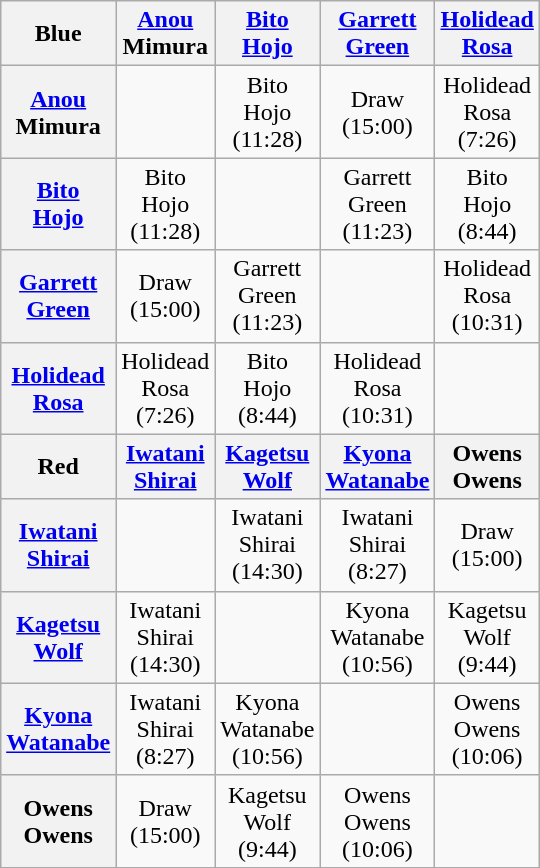<table class="wikitable" style="text-align:center; margin: 1em auto 1em auto;" width="25%">
<tr>
<th>Blue</th>
<th><a href='#'>Anou</a><br>Mimura</th>
<th><a href='#'>Bito</a><br><a href='#'>Hojo</a></th>
<th><a href='#'>Garrett</a><br><a href='#'>Green</a></th>
<th><a href='#'>Holidead</a><br><a href='#'>Rosa</a></th>
</tr>
<tr>
<th><a href='#'>Anou</a><br>Mimura</th>
<td></td>
<td>Bito<br>Hojo<br>(11:28)</td>
<td>Draw<br>(15:00)</td>
<td>Holidead<br>Rosa<br>(7:26)</td>
</tr>
<tr>
<th><a href='#'>Bito</a><br><a href='#'>Hojo</a></th>
<td>Bito<br>Hojo<br>(11:28)</td>
<td></td>
<td>Garrett<br>Green<br>(11:23)</td>
<td>Bito<br>Hojo<br>(8:44)</td>
</tr>
<tr>
<th><a href='#'>Garrett</a><br><a href='#'>Green</a></th>
<td>Draw<br>(15:00)</td>
<td>Garrett<br>Green<br>(11:23)</td>
<td></td>
<td>Holidead<br>Rosa<br>(10:31)</td>
</tr>
<tr>
<th><a href='#'>Holidead</a><br><a href='#'>Rosa</a></th>
<td>Holidead<br>Rosa<br>(7:26)</td>
<td>Bito<br>Hojo<br>(8:44)</td>
<td>Holidead<br>Rosa<br>(10:31)</td>
<td></td>
</tr>
<tr>
<th>Red</th>
<th><a href='#'>Iwatani</a><br><a href='#'>Shirai</a></th>
<th><a href='#'>Kagetsu</a><br><a href='#'>Wolf</a></th>
<th><a href='#'>Kyona</a><br><a href='#'>Watanabe</a></th>
<th>Owens<br>Owens</th>
</tr>
<tr>
<th><a href='#'>Iwatani</a><br><a href='#'>Shirai</a></th>
<td></td>
<td>Iwatani<br>Shirai<br>(14:30)</td>
<td>Iwatani<br>Shirai<br>(8:27)</td>
<td>Draw<br>(15:00)</td>
</tr>
<tr>
<th><a href='#'>Kagetsu</a><br><a href='#'>Wolf</a></th>
<td>Iwatani<br>Shirai<br>(14:30)</td>
<td></td>
<td>Kyona<br>Watanabe<br>(10:56)</td>
<td>Kagetsu<br>Wolf<br>(9:44)</td>
</tr>
<tr>
<th><a href='#'>Kyona</a><br><a href='#'>Watanabe</a></th>
<td>Iwatani<br>Shirai<br>(8:27)</td>
<td>Kyona<br>Watanabe<br>(10:56)</td>
<td></td>
<td>Owens<br>Owens<br>(10:06)</td>
</tr>
<tr>
<th>Owens<br>Owens</th>
<td>Draw<br>(15:00)</td>
<td>Kagetsu<br>Wolf<br>(9:44)</td>
<td>Owens<br>Owens<br>(10:06)</td>
<td></td>
</tr>
</table>
